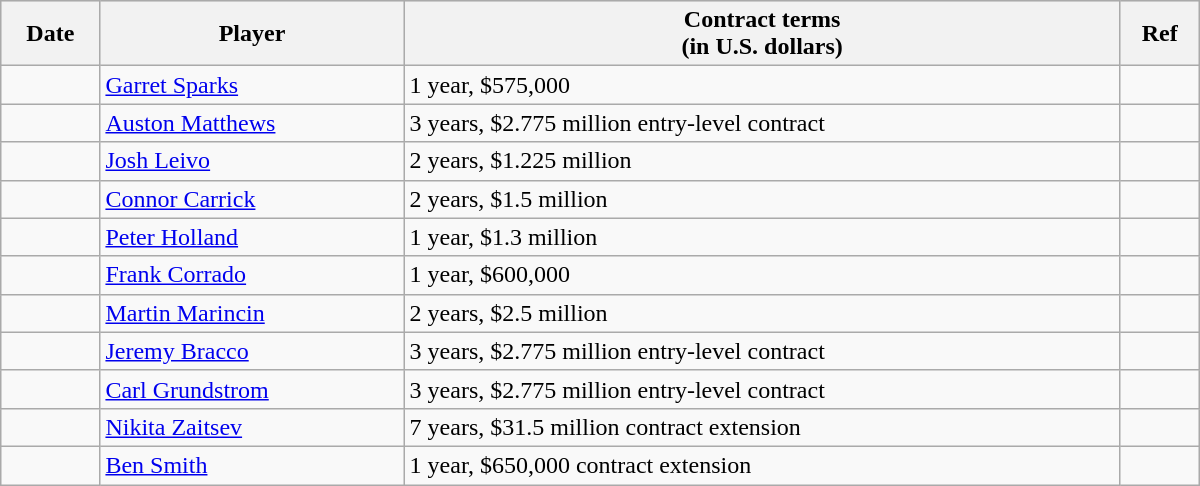<table class="wikitable" style="border-collapse: collapse; width: 50em; padding: 3;">
<tr bgcolor="#dddddd">
<th>Date</th>
<th>Player</th>
<th>Contract terms<br>(in U.S. dollars)</th>
<th>Ref</th>
</tr>
<tr>
<td></td>
<td><a href='#'>Garret Sparks</a></td>
<td>1 year, $575,000</td>
<td></td>
</tr>
<tr>
<td></td>
<td><a href='#'>Auston Matthews</a></td>
<td>3 years, $2.775 million entry-level contract</td>
<td></td>
</tr>
<tr>
<td></td>
<td><a href='#'>Josh Leivo</a></td>
<td>2 years, $1.225 million</td>
<td></td>
</tr>
<tr>
<td></td>
<td><a href='#'>Connor Carrick</a></td>
<td>2 years, $1.5 million</td>
<td></td>
</tr>
<tr>
<td></td>
<td><a href='#'>Peter Holland</a></td>
<td>1 year, $1.3 million</td>
<td></td>
</tr>
<tr>
<td></td>
<td><a href='#'>Frank Corrado</a></td>
<td>1 year, $600,000</td>
<td></td>
</tr>
<tr>
<td></td>
<td><a href='#'>Martin Marincin</a></td>
<td>2 years, $2.5 million</td>
<td></td>
</tr>
<tr>
<td></td>
<td><a href='#'>Jeremy Bracco</a></td>
<td>3 years, $2.775 million entry-level contract</td>
<td></td>
</tr>
<tr>
<td></td>
<td><a href='#'>Carl Grundstrom</a></td>
<td>3 years, $2.775 million entry-level contract</td>
<td></td>
</tr>
<tr>
<td></td>
<td><a href='#'>Nikita Zaitsev</a></td>
<td>7 years, $31.5 million contract extension</td>
<td></td>
</tr>
<tr>
<td></td>
<td><a href='#'>Ben Smith</a></td>
<td>1 year, $650,000 contract extension</td>
<td></td>
</tr>
</table>
